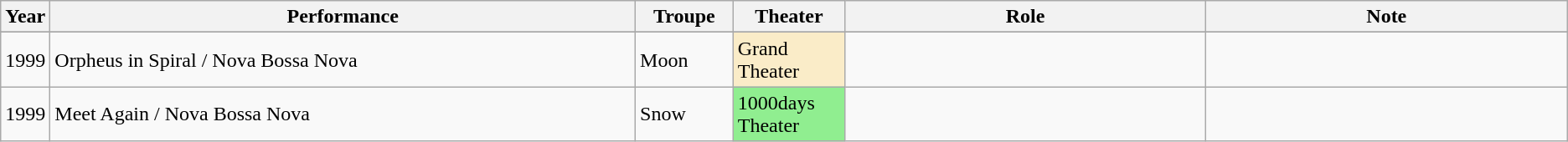<table class="wikitable">
<tr>
<th !style=width:20em>Year</th>
<th style=width:300em>Performance</th>
<th style=width:20em>Troupe</th>
<th style=width:20em>Theater</th>
<th style=width:200em>Role</th>
<th style=width:200em>Note</th>
</tr>
<tr>
</tr>
<tr>
<td>1999</td>
<td>Orpheus in Spiral / Nova Bossa Nova</td>
<td>Moon</td>
<td style="background-color: #faecc8">Grand Theater</td>
<td></td>
<td></td>
</tr>
<tr>
<td>1999</td>
<td>Meet Again / Nova Bossa Nova</td>
<td>Snow</td>
<td style="background-color: lightgreen">1000days Theater</td>
<td></td>
<td></td>
</tr>
</table>
